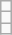<table class="wikitable">
<tr>
<td></td>
</tr>
<tr>
<td></td>
</tr>
<tr>
<td></td>
</tr>
</table>
